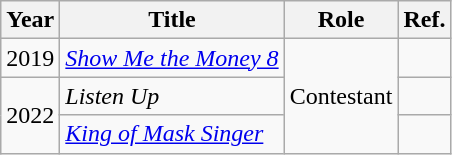<table class="wikitable">
<tr>
<th>Year</th>
<th>Title</th>
<th>Role</th>
<th>Ref.</th>
</tr>
<tr>
<td>2019</td>
<td><em><a href='#'>Show Me the Money 8</a></em></td>
<td rowspan="3">Contestant</td>
<td></td>
</tr>
<tr>
<td rowspan="2">2022</td>
<td><em>Listen Up</em></td>
<td></td>
</tr>
<tr>
<td><em><a href='#'>King of Mask Singer</a></em></td>
<td></td>
</tr>
</table>
